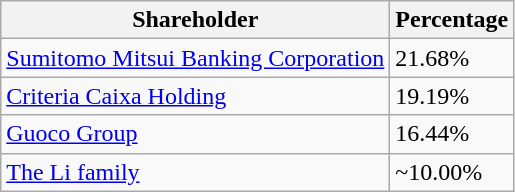<table class="wikitable">
<tr>
<th>Shareholder</th>
<th>Percentage</th>
</tr>
<tr>
<td><a href='#'>Sumitomo Mitsui Banking Corporation</a></td>
<td>21.68%</td>
</tr>
<tr>
<td><a href='#'>Criteria Caixa Holding</a></td>
<td>19.19%</td>
</tr>
<tr>
<td><a href='#'>Guoco Group</a></td>
<td>16.44%</td>
</tr>
<tr>
<td><a href='#'>The Li family</a></td>
<td>~10.00%</td>
</tr>
</table>
